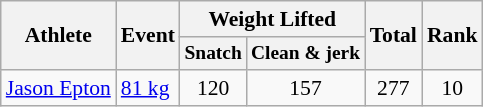<table class="wikitable" style="font-size:90%; text-align:center">
<tr>
<th rowspan=2>Athlete</th>
<th rowspan=2>Event</th>
<th colspan="2">Weight Lifted</th>
<th rowspan="2">Total</th>
<th rowspan="2">Rank</th>
</tr>
<tr style="font-size:90%">
<th>Snatch</th>
<th>Clean & jerk</th>
</tr>
<tr>
<td align=left><a href='#'>Jason Epton</a></td>
<td align=left><a href='#'>81 kg</a></td>
<td>120</td>
<td>157</td>
<td>277</td>
<td>10</td>
</tr>
</table>
